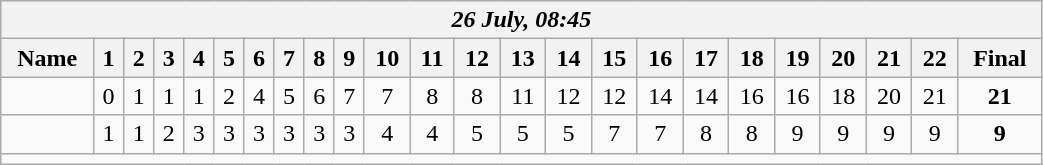<table class=wikitable style="text-align:center; width: 55%">
<tr>
<th colspan=29><em>26 July, 08:45</em></th>
</tr>
<tr>
<th>Name</th>
<th>1</th>
<th>2</th>
<th>3</th>
<th>4</th>
<th>5</th>
<th>6</th>
<th>7</th>
<th>8</th>
<th>9</th>
<th>10</th>
<th>11</th>
<th>12</th>
<th>13</th>
<th>14</th>
<th>15</th>
<th>16</th>
<th>17</th>
<th>18</th>
<th>19</th>
<th>20</th>
<th>21</th>
<th>22</th>
<th>Final</th>
</tr>
<tr>
<td align=left><strong></strong></td>
<td>0</td>
<td>1</td>
<td>1</td>
<td>1</td>
<td>2</td>
<td>4</td>
<td>5</td>
<td>6</td>
<td>7</td>
<td>7</td>
<td>8</td>
<td>8</td>
<td>11</td>
<td>12</td>
<td>12</td>
<td>14</td>
<td>14</td>
<td>16</td>
<td>16</td>
<td>18</td>
<td>20</td>
<td>21</td>
<td><strong>21</strong></td>
</tr>
<tr>
<td align=left></td>
<td>1</td>
<td>1</td>
<td>2</td>
<td>3</td>
<td>3</td>
<td>3</td>
<td>3</td>
<td>3</td>
<td>3</td>
<td>4</td>
<td>4</td>
<td>5</td>
<td>5</td>
<td>5</td>
<td>7</td>
<td>7</td>
<td>8</td>
<td>8</td>
<td>9</td>
<td>9</td>
<td>9</td>
<td>9</td>
<td><strong>9</strong></td>
</tr>
<tr>
<td colspan=29></td>
</tr>
</table>
